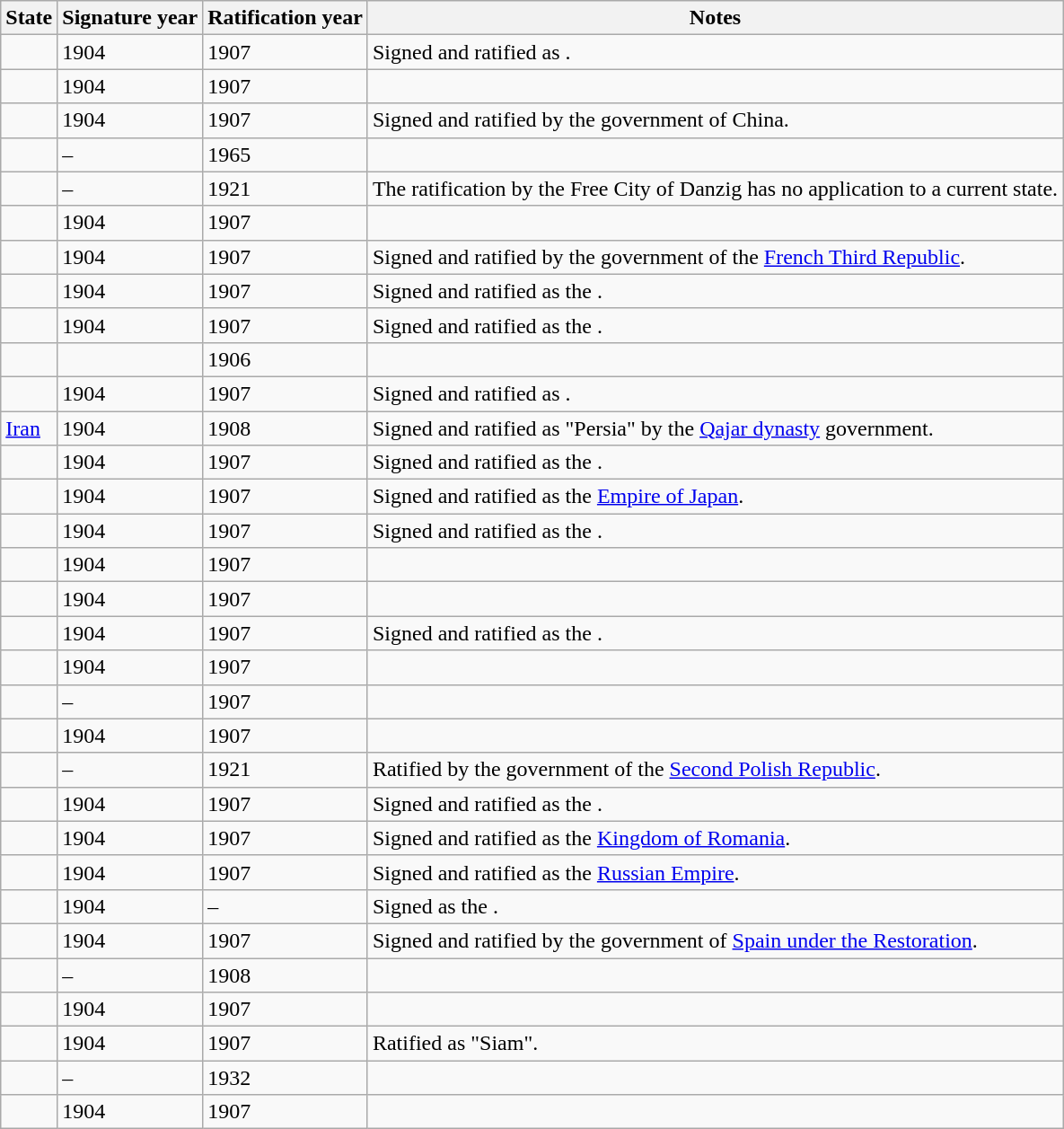<table class="wikitable sortable">
<tr>
<th>State</th>
<th>Signature year</th>
<th>Ratification year</th>
<th>Notes</th>
</tr>
<tr>
<td></td>
<td>1904</td>
<td>1907</td>
<td>Signed and ratified as .</td>
</tr>
<tr>
<td></td>
<td>1904</td>
<td>1907</td>
<td></td>
</tr>
<tr>
<td></td>
<td>1904</td>
<td>1907</td>
<td>Signed and ratified by the  government of China.</td>
</tr>
<tr>
<td></td>
<td>–</td>
<td>1965</td>
<td></td>
</tr>
<tr>
<td></td>
<td>–</td>
<td>1921</td>
<td>The ratification by the Free City of Danzig has no application to a current state.</td>
</tr>
<tr>
<td></td>
<td>1904</td>
<td>1907</td>
<td></td>
</tr>
<tr>
<td></td>
<td>1904</td>
<td>1907</td>
<td>Signed and ratified by the government of the <a href='#'>French Third Republic</a>.</td>
</tr>
<tr>
<td></td>
<td>1904</td>
<td>1907</td>
<td>Signed and ratified as the .</td>
</tr>
<tr>
<td></td>
<td>1904</td>
<td>1907</td>
<td>Signed and ratified as the .</td>
</tr>
<tr>
<td></td>
<td></td>
<td>1906</td>
<td></td>
</tr>
<tr>
<td></td>
<td>1904</td>
<td>1907</td>
<td>Signed and ratified as .</td>
</tr>
<tr>
<td> <a href='#'>Iran</a></td>
<td>1904</td>
<td>1908</td>
<td>Signed and ratified as "Persia" by the  <a href='#'>Qajar dynasty</a> government.</td>
</tr>
<tr>
<td></td>
<td>1904</td>
<td>1907</td>
<td>Signed and ratified as the .</td>
</tr>
<tr>
<td></td>
<td>1904</td>
<td>1907</td>
<td>Signed and ratified as the <a href='#'>Empire of Japan</a>.</td>
</tr>
<tr>
<td></td>
<td>1904</td>
<td>1907</td>
<td>Signed and ratified as the .</td>
</tr>
<tr>
<td></td>
<td>1904</td>
<td>1907</td>
<td></td>
</tr>
<tr>
<td></td>
<td>1904</td>
<td>1907</td>
<td></td>
</tr>
<tr>
<td></td>
<td>1904</td>
<td>1907</td>
<td>Signed and ratified as the .</td>
</tr>
<tr>
<td></td>
<td>1904</td>
<td>1907</td>
<td></td>
</tr>
<tr>
<td></td>
<td>–</td>
<td>1907</td>
<td></td>
</tr>
<tr>
<td></td>
<td>1904</td>
<td>1907</td>
<td></td>
</tr>
<tr>
<td></td>
<td>–</td>
<td>1921</td>
<td>Ratified by the government of the <a href='#'>Second Polish Republic</a>.</td>
</tr>
<tr>
<td></td>
<td>1904</td>
<td>1907</td>
<td>Signed and ratified as the .</td>
</tr>
<tr>
<td></td>
<td>1904</td>
<td>1907</td>
<td>Signed and ratified as the <a href='#'>Kingdom of Romania</a>.</td>
</tr>
<tr>
<td></td>
<td>1904</td>
<td>1907</td>
<td>Signed and ratified as the <a href='#'>Russian Empire</a>.</td>
</tr>
<tr>
<td></td>
<td>1904</td>
<td>–</td>
<td>Signed as the .</td>
</tr>
<tr>
<td></td>
<td>1904</td>
<td>1907</td>
<td>Signed and ratified by the government of <a href='#'>Spain under the Restoration</a>.</td>
</tr>
<tr>
<td></td>
<td>–</td>
<td>1908</td>
<td></td>
</tr>
<tr>
<td></td>
<td>1904</td>
<td>1907</td>
<td></td>
</tr>
<tr>
<td></td>
<td>1904</td>
<td>1907</td>
<td>Ratified as "Siam".</td>
</tr>
<tr>
<td></td>
<td>–</td>
<td>1932</td>
<td></td>
</tr>
<tr>
<td></td>
<td>1904</td>
<td>1907</td>
<td></td>
</tr>
</table>
